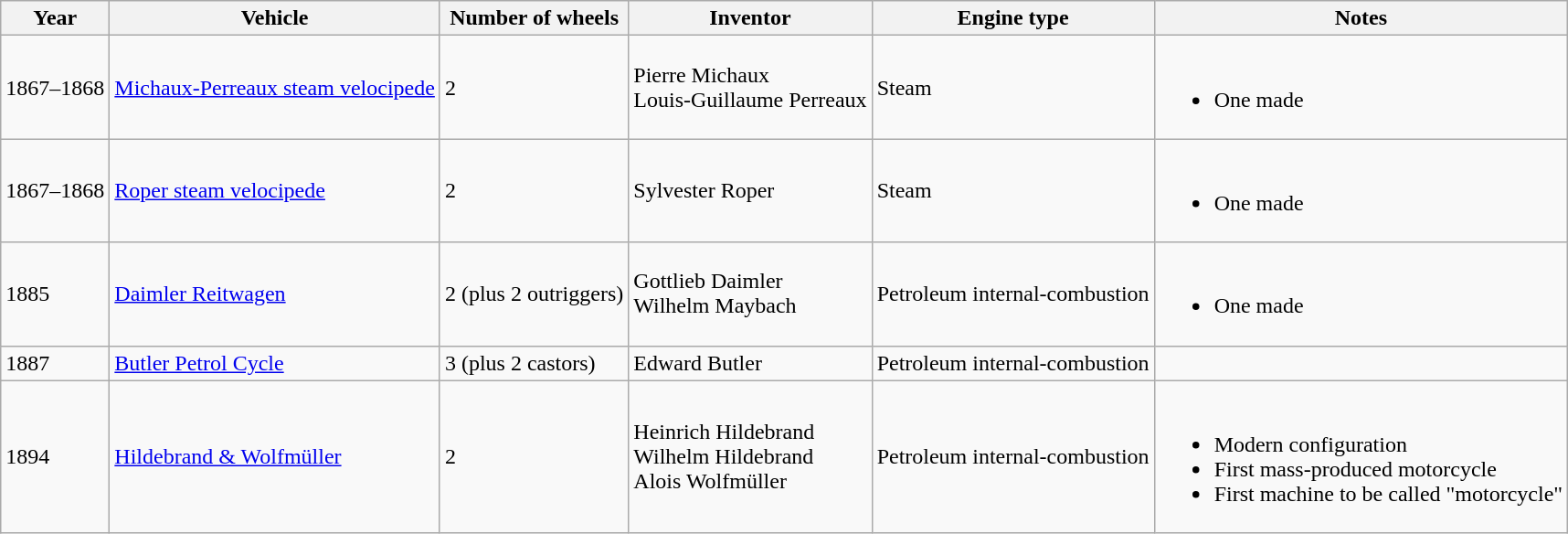<table class="wikitable">
<tr>
<th>Year</th>
<th>Vehicle</th>
<th>Number of wheels</th>
<th>Inventor</th>
<th>Engine type</th>
<th>Notes</th>
</tr>
<tr>
<td>1867–1868</td>
<td><a href='#'>Michaux-Perreaux steam velocipede</a></td>
<td>2</td>
<td>Pierre Michaux<br>Louis-Guillaume Perreaux</td>
<td>Steam</td>
<td><br><ul><li>One made</li></ul></td>
</tr>
<tr>
<td>1867–1868</td>
<td><a href='#'>Roper steam velocipede</a></td>
<td>2</td>
<td>Sylvester Roper</td>
<td>Steam</td>
<td><br><ul><li>One made</li></ul></td>
</tr>
<tr>
<td>1885</td>
<td><a href='#'>Daimler Reitwagen</a></td>
<td>2 (plus 2 outriggers)</td>
<td>Gottlieb Daimler<br>Wilhelm Maybach</td>
<td>Petroleum internal-combustion</td>
<td><br><ul><li>One made</li></ul></td>
</tr>
<tr>
<td>1887</td>
<td><a href='#'>Butler Petrol Cycle</a></td>
<td>3 (plus 2 castors)</td>
<td>Edward Butler</td>
<td>Petroleum internal-combustion</td>
<td></td>
</tr>
<tr>
<td>1894</td>
<td><a href='#'>Hildebrand & Wolfmüller</a></td>
<td>2</td>
<td>Heinrich Hildebrand<br>Wilhelm Hildebrand<br>Alois Wolfmüller</td>
<td>Petroleum internal-combustion</td>
<td><br><ul><li>Modern configuration</li><li>First mass-produced motorcycle</li><li>First machine to be called "motorcycle"</li></ul></td>
</tr>
</table>
